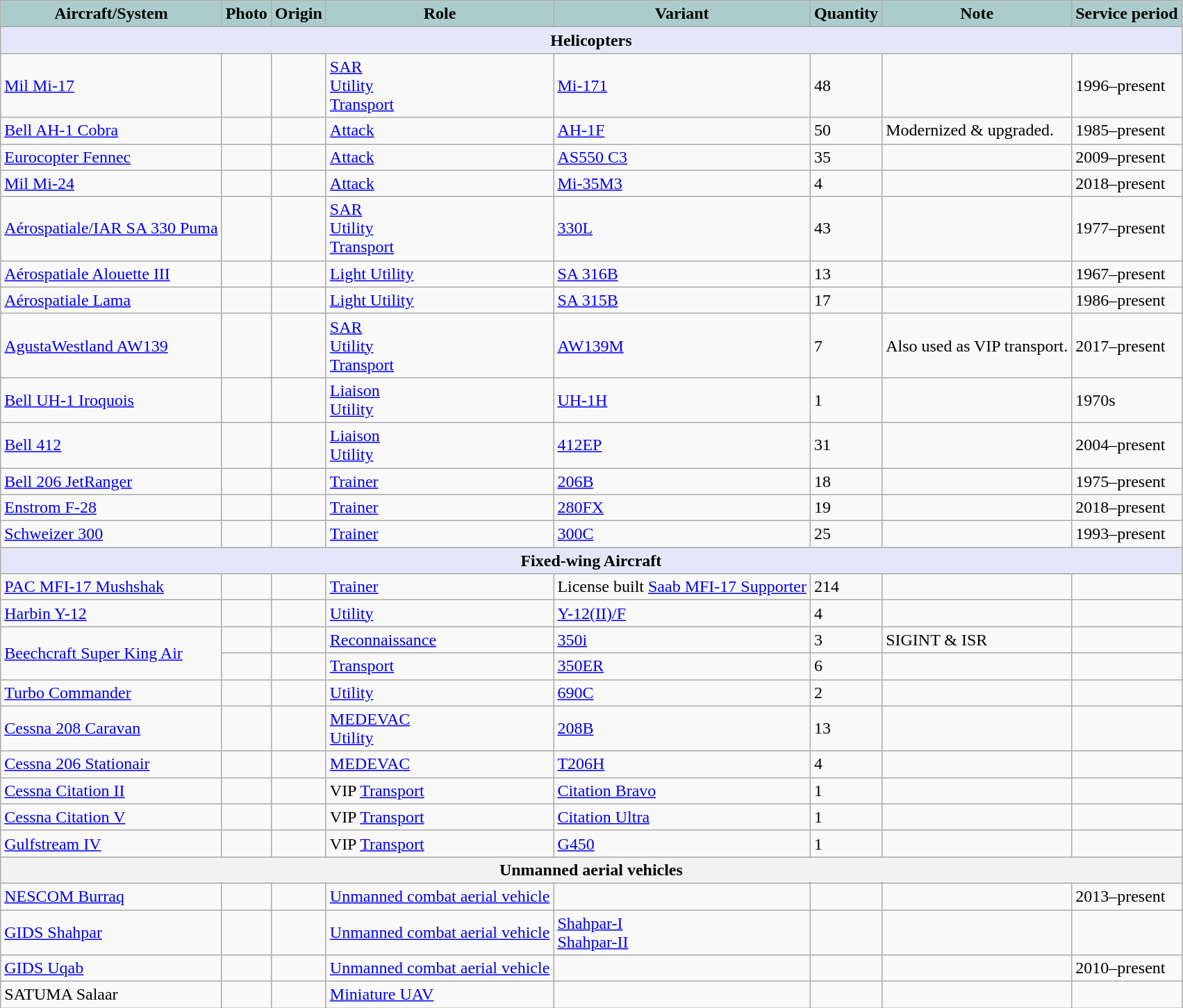<table class="wikitable">
<tr>
<th style="color:black; background:#acc;">Aircraft/System</th>
<th style="color:black; background:#acc;">Photo</th>
<th style="color:black; background:#acc;">Origin</th>
<th style="color:black; background:#acc;">Role</th>
<th style="color:black; background:#acc;">Variant</th>
<th style="color:black; background:#acc;">Quantity</th>
<th style="color:black; background:#acc;">Note</th>
<th style="color:black; background:#acc;">Service period</th>
</tr>
<tr>
<th style="align: center; background: lavender;" colspan="8">Helicopters</th>
</tr>
<tr>
<td><a href='#'>Mil Mi-17</a></td>
<td></td>
<td></td>
<td><a href='#'>SAR</a><br><a href='#'>Utility</a><br><a href='#'>Transport</a></td>
<td><a href='#'>Mi-171</a></td>
<td>48</td>
<td></td>
<td>1996–present</td>
</tr>
<tr>
<td><a href='#'>Bell AH-1 Cobra</a></td>
<td><br></td>
<td></td>
<td><a href='#'>Attack</a></td>
<td><a href='#'>AH-1F</a></td>
<td>50</td>
<td>Modernized & upgraded.</td>
<td>1985–present</td>
</tr>
<tr>
<td><a href='#'>Eurocopter Fennec</a></td>
<td></td>
<td></td>
<td><a href='#'>Attack</a></td>
<td><a href='#'>AS550 C3</a></td>
<td>35</td>
<td></td>
<td>2009–present</td>
</tr>
<tr>
<td><a href='#'>Mil Mi-24</a></td>
<td></td>
<td></td>
<td><a href='#'>Attack</a></td>
<td><a href='#'>Mi-35M3</a></td>
<td>4</td>
<td></td>
<td>2018–present</td>
</tr>
<tr>
<td><a href='#'>Aérospatiale/IAR SA 330 Puma</a></td>
<td></td>
<td></td>
<td><a href='#'>SAR</a><br><a href='#'>Utility</a><br><a href='#'>Transport</a></td>
<td><a href='#'>330L</a></td>
<td>43</td>
<td></td>
<td>1977–present</td>
</tr>
<tr>
<td><a href='#'>Aérospatiale Alouette III</a></td>
<td></td>
<td></td>
<td><a href='#'>Light Utility</a></td>
<td><a href='#'>SA 316B</a></td>
<td>13</td>
<td></td>
<td>1967–present</td>
</tr>
<tr>
<td><a href='#'>Aérospatiale Lama</a></td>
<td></td>
<td></td>
<td><a href='#'>Light Utility</a></td>
<td><a href='#'>SA 315B</a></td>
<td>17</td>
<td></td>
<td>1986–present</td>
</tr>
<tr>
<td><a href='#'>AgustaWestland AW139</a></td>
<td></td>
<td></td>
<td><a href='#'>SAR</a><br><a href='#'>Utility</a><br><a href='#'>Transport</a></td>
<td><a href='#'>AW139M</a></td>
<td>7</td>
<td>Also used as VIP transport.</td>
<td>2017–present</td>
</tr>
<tr>
<td><a href='#'>Bell UH-1 Iroquois</a></td>
<td></td>
<td></td>
<td><a href='#'>Liaison</a><br><a href='#'>Utility</a></td>
<td><a href='#'>UH-1H</a></td>
<td>1</td>
<td></td>
<td>1970s</td>
</tr>
<tr>
<td><a href='#'>Bell 412</a></td>
<td></td>
<td></td>
<td><a href='#'>Liaison</a><br><a href='#'>Utility</a></td>
<td><a href='#'>412EP</a></td>
<td>31</td>
<td></td>
<td>2004–present</td>
</tr>
<tr>
<td><a href='#'>Bell 206 JetRanger</a></td>
<td></td>
<td></td>
<td><a href='#'>Trainer</a></td>
<td><a href='#'>206B</a></td>
<td>18</td>
<td></td>
<td>1975–present</td>
</tr>
<tr>
<td><a href='#'>Enstrom F-28</a></td>
<td></td>
<td></td>
<td><a href='#'>Trainer</a></td>
<td><a href='#'>280FX</a></td>
<td>19</td>
<td></td>
<td>2018–present</td>
</tr>
<tr>
<td><a href='#'>Schweizer 300</a></td>
<td></td>
<td></td>
<td><a href='#'>Trainer</a></td>
<td><a href='#'>300C</a></td>
<td>25</td>
<td></td>
<td>1993–present</td>
</tr>
<tr>
<th colspan="8" style="align: center; background: lavender;">Fixed-wing Aircraft</th>
</tr>
<tr>
<td><a href='#'>PAC MFI-17 Mushshak</a></td>
<td></td>
<td> <br></td>
<td><a href='#'>Trainer</a></td>
<td>License built <a href='#'>Saab MFI-17 Supporter</a></td>
<td>214</td>
<td></td>
<td></td>
</tr>
<tr>
<td><a href='#'>Harbin Y-12</a></td>
<td></td>
<td></td>
<td><a href='#'>Utility</a></td>
<td><a href='#'>Y-12(II)/F</a></td>
<td>4</td>
<td></td>
<td></td>
</tr>
<tr>
<td rowspan="2"><a href='#'>Beechcraft Super King Air</a></td>
<td></td>
<td></td>
<td><a href='#'>Reconnaissance</a></td>
<td><a href='#'>350i</a></td>
<td>3</td>
<td>SIGINT & ISR</td>
<td></td>
</tr>
<tr>
<td></td>
<td></td>
<td><a href='#'>Transport</a></td>
<td><a href='#'>350ER</a></td>
<td>6</td>
<td></td>
<td></td>
</tr>
<tr>
<td><a href='#'>Turbo Commander</a></td>
<td></td>
<td></td>
<td><a href='#'>Utility</a></td>
<td><a href='#'>690C</a></td>
<td>2</td>
<td></td>
<td></td>
</tr>
<tr>
<td><a href='#'>Cessna 208 Caravan</a></td>
<td></td>
<td></td>
<td><a href='#'>MEDEVAC</a><br><a href='#'>Utility</a></td>
<td><a href='#'>208B</a></td>
<td>13</td>
<td></td>
<td></td>
</tr>
<tr>
<td><a href='#'>Cessna 206 Stationair</a></td>
<td></td>
<td></td>
<td><a href='#'>MEDEVAC</a></td>
<td><a href='#'>T206H</a></td>
<td>4</td>
<td></td>
<td></td>
</tr>
<tr>
<td><a href='#'>Cessna Citation II</a></td>
<td></td>
<td></td>
<td>VIP <a href='#'>Transport</a></td>
<td><a href='#'>Citation Bravo</a></td>
<td>1</td>
<td></td>
<td></td>
</tr>
<tr>
<td><a href='#'>Cessna Citation V</a></td>
<td></td>
<td></td>
<td>VIP <a href='#'>Transport</a></td>
<td><a href='#'>Citation Ultra</a></td>
<td>1</td>
<td></td>
<td></td>
</tr>
<tr>
<td><a href='#'>Gulfstream IV</a></td>
<td></td>
<td></td>
<td>VIP <a href='#'>Transport</a></td>
<td><a href='#'>G450</a></td>
<td>1</td>
<td></td>
<td></td>
</tr>
<tr>
<th colspan="8">Unmanned aerial vehicles</th>
</tr>
<tr>
<td><a href='#'>NESCOM Burraq</a></td>
<td></td>
<td></td>
<td><a href='#'>Unmanned combat aerial vehicle</a></td>
<td></td>
<td></td>
<td></td>
<td>2013–present</td>
</tr>
<tr>
<td><a href='#'>GIDS Shahpar</a></td>
<td></td>
<td></td>
<td><a href='#'>Unmanned combat aerial vehicle</a></td>
<td><a href='#'>Shahpar-I</a><br><a href='#'>Shahpar-II</a></td>
<td></td>
<td></td>
<td></td>
</tr>
<tr>
<td><a href='#'>GIDS Uqab</a></td>
<td></td>
<td></td>
<td><a href='#'>Unmanned combat aerial vehicle</a></td>
<td></td>
<td></td>
<td></td>
<td>2010–present</td>
</tr>
<tr>
<td>SATUMA Salaar</td>
<td></td>
<td></td>
<td><a href='#'>Miniature UAV</a></td>
<td></td>
<td></td>
<td></td>
<td></td>
</tr>
</table>
